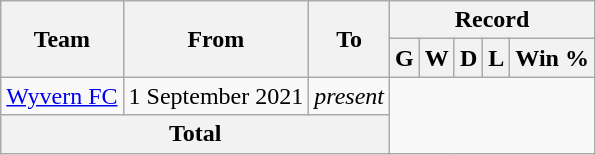<table class="wikitable" style="text-align: left">
<tr>
<th rowspan="2">Team</th>
<th rowspan="2">From</th>
<th rowspan="2">To</th>
<th colspan="8">Record</th>
</tr>
<tr>
<th>G</th>
<th>W</th>
<th>D</th>
<th>L</th>
<th>Win %</th>
</tr>
<tr>
<td><a href='#'>Wyvern FC</a></td>
<td>1 September 2021</td>
<td><em>present</em><br></td>
</tr>
<tr>
<th colspan="3">Total<br></th>
</tr>
</table>
